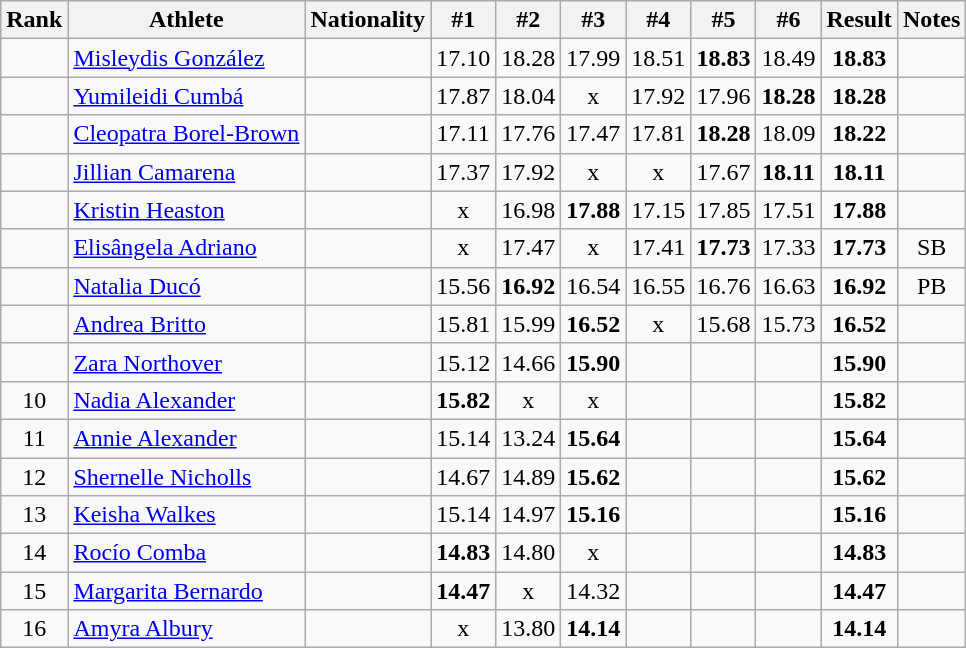<table class="wikitable sortable" style="text-align:center">
<tr>
<th>Rank</th>
<th>Athlete</th>
<th>Nationality</th>
<th>#1</th>
<th>#2</th>
<th>#3</th>
<th>#4</th>
<th>#5</th>
<th>#6</th>
<th>Result</th>
<th>Notes</th>
</tr>
<tr>
<td></td>
<td align="left"><a href='#'>Misleydis González</a></td>
<td align=left></td>
<td>17.10</td>
<td>18.28</td>
<td>17.99</td>
<td>18.51</td>
<td><strong>18.83</strong></td>
<td>18.49</td>
<td><strong>18.83</strong></td>
<td></td>
</tr>
<tr>
<td></td>
<td align="left"><a href='#'>Yumileidi Cumbá</a></td>
<td align=left></td>
<td>17.87</td>
<td>18.04</td>
<td>x</td>
<td>17.92</td>
<td>17.96</td>
<td><strong>18.28</strong></td>
<td><strong>18.28</strong></td>
<td></td>
</tr>
<tr>
<td></td>
<td align="left"><a href='#'>Cleopatra Borel-Brown</a></td>
<td align=left></td>
<td>17.11</td>
<td>17.76</td>
<td>17.47</td>
<td>17.81</td>
<td><strong>18.28</strong></td>
<td>18.09</td>
<td><strong>18.22</strong></td>
</tr>
<tr>
<td></td>
<td align="left"><a href='#'>Jillian Camarena</a></td>
<td align=left></td>
<td>17.37</td>
<td>17.92</td>
<td>x</td>
<td>x</td>
<td>17.67</td>
<td><strong>18.11</strong></td>
<td><strong>18.11</strong></td>
<td></td>
</tr>
<tr>
<td></td>
<td align="left"><a href='#'>Kristin Heaston</a></td>
<td align=left></td>
<td>x</td>
<td>16.98</td>
<td><strong>17.88</strong></td>
<td>17.15</td>
<td>17.85</td>
<td>17.51</td>
<td><strong>17.88</strong></td>
<td></td>
</tr>
<tr>
<td></td>
<td align="left"><a href='#'>Elisângela Adriano</a></td>
<td align=left></td>
<td>x</td>
<td>17.47</td>
<td>x</td>
<td>17.41</td>
<td><strong>17.73</strong></td>
<td>17.33</td>
<td><strong>17.73</strong></td>
<td>SB</td>
</tr>
<tr>
<td></td>
<td align="left"><a href='#'>Natalia Ducó</a></td>
<td align=left></td>
<td>15.56</td>
<td><strong>16.92</strong></td>
<td>16.54</td>
<td>16.55</td>
<td>16.76</td>
<td>16.63</td>
<td><strong>16.92</strong></td>
<td>PB</td>
</tr>
<tr>
<td></td>
<td align="left"><a href='#'>Andrea Britto</a></td>
<td align=left></td>
<td>15.81</td>
<td>15.99</td>
<td><strong>16.52</strong></td>
<td>x</td>
<td>15.68</td>
<td>15.73</td>
<td><strong>16.52</strong></td>
<td></td>
</tr>
<tr>
<td></td>
<td align="left"><a href='#'>Zara Northover</a></td>
<td align=left></td>
<td>15.12</td>
<td>14.66</td>
<td><strong>15.90</strong></td>
<td></td>
<td></td>
<td></td>
<td><strong>15.90</strong></td>
<td></td>
</tr>
<tr>
<td>10</td>
<td align="left"><a href='#'>Nadia Alexander</a></td>
<td align=left></td>
<td><strong>15.82</strong></td>
<td>x</td>
<td>x</td>
<td></td>
<td></td>
<td></td>
<td><strong>15.82</strong></td>
<td></td>
</tr>
<tr>
<td>11</td>
<td align="left"><a href='#'>Annie Alexander</a></td>
<td align=left></td>
<td>15.14</td>
<td>13.24</td>
<td><strong>15.64</strong></td>
<td></td>
<td></td>
<td></td>
<td><strong>15.64</strong></td>
<td></td>
</tr>
<tr>
<td>12</td>
<td align="left"><a href='#'>Shernelle Nicholls</a></td>
<td align=left></td>
<td>14.67</td>
<td>14.89</td>
<td><strong>15.62</strong></td>
<td></td>
<td></td>
<td></td>
<td><strong>15.62</strong></td>
<td></td>
</tr>
<tr>
<td>13</td>
<td align="left"><a href='#'>Keisha Walkes</a></td>
<td align=left></td>
<td>15.14</td>
<td>14.97</td>
<td><strong>15.16</strong></td>
<td></td>
<td></td>
<td></td>
<td><strong>15.16</strong></td>
<td></td>
</tr>
<tr>
<td>14</td>
<td align="left"><a href='#'>Rocío Comba</a></td>
<td align=left></td>
<td><strong>14.83</strong></td>
<td>14.80</td>
<td>x</td>
<td></td>
<td></td>
<td></td>
<td><strong>14.83</strong></td>
<td></td>
</tr>
<tr>
<td>15</td>
<td align="left"><a href='#'>Margarita Bernardo</a></td>
<td align=left></td>
<td><strong>14.47</strong></td>
<td>x</td>
<td>14.32</td>
<td></td>
<td></td>
<td></td>
<td><strong>14.47</strong></td>
<td></td>
</tr>
<tr>
<td>16</td>
<td align="left"><a href='#'>Amyra Albury</a></td>
<td align=left></td>
<td>x</td>
<td>13.80</td>
<td><strong>14.14</strong></td>
<td></td>
<td></td>
<td></td>
<td><strong>14.14</strong></td>
<td></td>
</tr>
</table>
